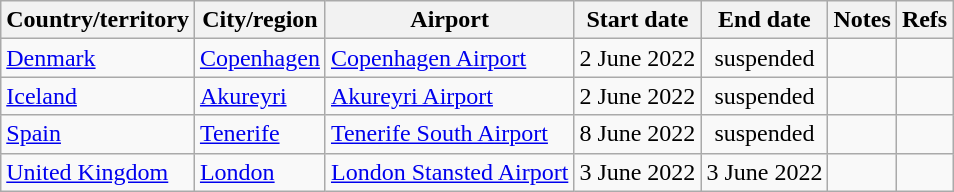<table class="sortable wikitable ">
<tr>
<th>Country/territory</th>
<th>City/region</th>
<th>Airport</th>
<th>Start date</th>
<th>End date</th>
<th>Notes</th>
<th class=unsortable>Refs</th>
</tr>
<tr>
<td><a href='#'>Denmark</a></td>
<td><a href='#'>Copenhagen</a></td>
<td><a href='#'>Copenhagen Airport</a></td>
<td>2 June 2022</td>
<td align=center>suspended</td>
<td></td>
<td align=center></td>
</tr>
<tr>
<td><a href='#'>Iceland</a></td>
<td><a href='#'>Akureyri</a></td>
<td><a href='#'>Akureyri Airport</a></td>
<td>2 June 2022</td>
<td align=center>suspended</td>
<td></td>
<td align=center></td>
</tr>
<tr>
<td><a href='#'>Spain</a></td>
<td><a href='#'>Tenerife</a></td>
<td><a href='#'>Tenerife South Airport</a></td>
<td>8 June 2022</td>
<td align=center>suspended</td>
<td></td>
<td align=center></td>
</tr>
<tr>
<td><a href='#'>United Kingdom</a></td>
<td><a href='#'>London</a></td>
<td><a href='#'>London Stansted Airport</a></td>
<td>3 June 2022</td>
<td>3 June 2022</td>
<td></td>
<td align=center></td>
</tr>
</table>
